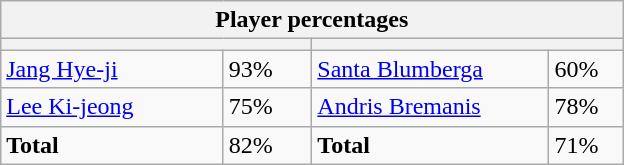<table class="wikitable">
<tr>
<th colspan=4 width=400>Player percentages</th>
</tr>
<tr>
<th colspan=2 width=200 style="white-space:nowrap;"></th>
<th colspan=2 width=200 style="white-space:nowrap;"></th>
</tr>
<tr>
<td><a href='#'>Jang Hye-ji</a></td>
<td>93%</td>
<td><a href='#'>Santa Blumberga</a></td>
<td>60%</td>
</tr>
<tr>
<td><a href='#'>Lee Ki-jeong</a></td>
<td>75%</td>
<td><a href='#'>Andris Bremanis</a></td>
<td>78%</td>
</tr>
<tr>
<td><strong>Total</strong></td>
<td>82%</td>
<td><strong>Total</strong></td>
<td>71%</td>
</tr>
</table>
